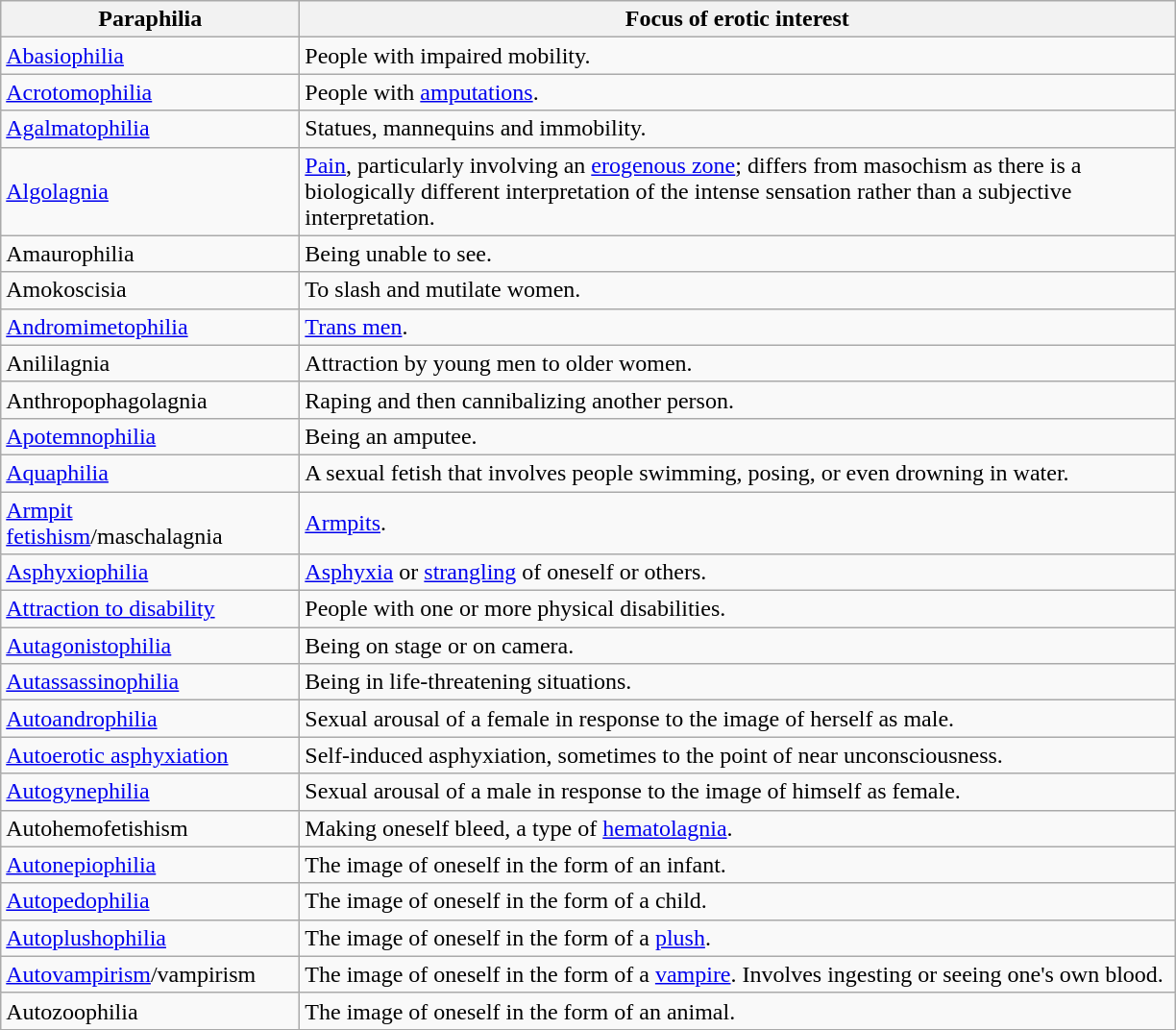<table class="wikitable sortable" border="1">
<tr>
<th width="200px">Paraphilia</th>
<th width="600px">Focus of erotic interest</th>
</tr>
<tr>
<td><a href='#'>Abasiophilia</a></td>
<td>People with impaired mobility.</td>
</tr>
<tr>
<td><a href='#'>Acrotomophilia</a></td>
<td>People with <a href='#'>amputations</a>.</td>
</tr>
<tr>
<td><a href='#'>Agalmatophilia</a></td>
<td>Statues, mannequins and immobility.</td>
</tr>
<tr>
<td><a href='#'>Algolagnia</a></td>
<td><a href='#'>Pain</a>, particularly involving an <a href='#'>erogenous zone</a>; differs from masochism as there is a biologically different interpretation of the intense sensation rather than a subjective interpretation.</td>
</tr>
<tr>
<td>Amaurophilia</td>
<td>Being unable to see.</td>
</tr>
<tr>
<td>Amokoscisia</td>
<td>To slash and mutilate women.</td>
</tr>
<tr>
<td><a href='#'>Andromimetophilia</a></td>
<td><a href='#'>Trans men</a>.</td>
</tr>
<tr>
<td>Anililagnia</td>
<td>Attraction by young men to older women.</td>
</tr>
<tr>
<td>Anthropophagolagnia</td>
<td>Raping and then cannibalizing another person.</td>
</tr>
<tr>
<td><a href='#'>Apotemnophilia</a></td>
<td>Being an amputee.</td>
</tr>
<tr>
<td><a href='#'>Aquaphilia</a></td>
<td>A sexual fetish that involves people swimming, posing, or even drowning in water.</td>
</tr>
<tr>
<td><a href='#'>Armpit fetishism</a>/maschalagnia</td>
<td><a href='#'>Armpits</a>.</td>
</tr>
<tr>
<td><a href='#'>Asphyxiophilia</a></td>
<td><a href='#'>Asphyxia</a> or <a href='#'>strangling</a> of oneself or others.</td>
</tr>
<tr>
<td><a href='#'>Attraction to disability</a></td>
<td>People with one or more physical disabilities.</td>
</tr>
<tr>
<td><a href='#'>Autagonistophilia</a></td>
<td>Being on stage or on camera.</td>
</tr>
<tr>
<td><a href='#'>Autassassinophilia</a></td>
<td>Being in life-threatening situations.</td>
</tr>
<tr>
<td><a href='#'>Autoandrophilia</a></td>
<td>Sexual arousal of a female in response to the image of herself as male.</td>
</tr>
<tr>
<td><a href='#'>Autoerotic asphyxiation</a></td>
<td>Self-induced asphyxiation, sometimes to the point of near unconsciousness.</td>
</tr>
<tr>
<td><a href='#'>Autogynephilia</a></td>
<td>Sexual arousal of a male in response to the image of himself as female.</td>
</tr>
<tr>
<td>Autohemofetishism</td>
<td>Making oneself bleed, a type of <a href='#'>hematolagnia</a>.</td>
</tr>
<tr>
<td><a href='#'>Autonepiophilia</a></td>
<td>The image of oneself in the form of an infant.</td>
</tr>
<tr>
<td><a href='#'>Autopedophilia</a></td>
<td>The image of oneself in the form of a child.</td>
</tr>
<tr>
<td><a href='#'>Autoplushophilia</a></td>
<td>The image of oneself in the form of a <a href='#'>plush</a>.</td>
</tr>
<tr>
<td><a href='#'>Autovampirism</a>/vampirism</td>
<td>The image of oneself in the form of a <a href='#'>vampire</a>. Involves ingesting or seeing one's own blood.</td>
</tr>
<tr>
<td>Autozoophilia</td>
<td>The image of oneself in the form of an animal.</td>
</tr>
</table>
